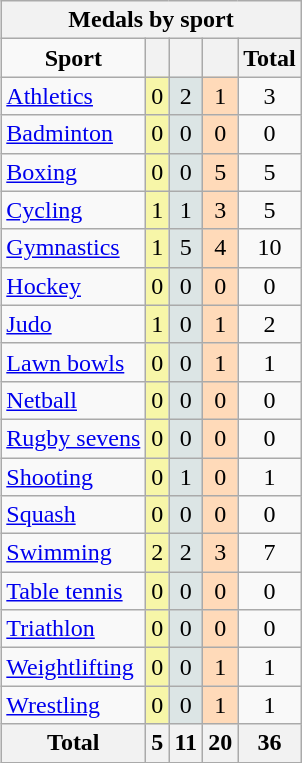<table class="wikitable" style="float:right;">
<tr>
<th colspan=5>Medals by sport</th>
</tr>
<tr align=center>
<td><strong>Sport</strong></td>
<th bgcolor=#f7f6a8></th>
<th bgcolor=#dce5e5></th>
<th bgcolor=#ffdab9></th>
<th>Total</th>
</tr>
<tr align=center>
<td align=left><a href='#'>Athletics</a></td>
<td bgcolor=#f7f6a8>0</td>
<td bgcolor=#dce5e5>2</td>
<td bgcolor=#ffdab9>1</td>
<td>3</td>
</tr>
<tr align=center>
<td align=left><a href='#'>Badminton</a></td>
<td bgcolor=#f7f6a8>0</td>
<td bgcolor=#dce5e5>0</td>
<td bgcolor=#ffdab9>0</td>
<td>0</td>
</tr>
<tr align=center>
<td align=left><a href='#'>Boxing</a></td>
<td bgcolor=#f7f6a8>0</td>
<td bgcolor=#dce5e5>0</td>
<td bgcolor=#ffdab9>5</td>
<td>5</td>
</tr>
<tr align=center>
<td align=left><a href='#'>Cycling</a></td>
<td bgcolor=#f7f6a8>1</td>
<td bgcolor=#dce5e5>1</td>
<td bgcolor=#ffdab9>3</td>
<td>5</td>
</tr>
<tr align=center>
<td align=left><a href='#'>Gymnastics</a></td>
<td bgcolor=#f7f6a8>1</td>
<td bgcolor=#dce5e5>5</td>
<td bgcolor=#ffdab9>4</td>
<td>10</td>
</tr>
<tr align=center>
<td align=left><a href='#'>Hockey</a></td>
<td bgcolor=#f7f6a8>0</td>
<td bgcolor=#dce5e5>0</td>
<td bgcolor=#ffdab9>0</td>
<td>0</td>
</tr>
<tr align=center>
<td align=left><a href='#'>Judo</a></td>
<td bgcolor=#f7f6a8>1</td>
<td bgcolor=#dce5e5>0</td>
<td bgcolor=#ffdab9>1</td>
<td>2</td>
</tr>
<tr align=center>
<td align=left><a href='#'>Lawn bowls</a></td>
<td bgcolor=#f7f6a8>0</td>
<td bgcolor=#dce5e5>0</td>
<td bgcolor=#ffdab9>1</td>
<td>1</td>
</tr>
<tr align=center>
<td align=left><a href='#'>Netball</a></td>
<td bgcolor=#f7f6a8>0</td>
<td bgcolor=#dce5e5>0</td>
<td bgcolor=#ffdab9>0</td>
<td>0</td>
</tr>
<tr align=center>
<td align=left><a href='#'>Rugby sevens</a></td>
<td bgcolor=#f7f6a8>0</td>
<td bgcolor=#dce5e5>0</td>
<td bgcolor=#ffdab9>0</td>
<td>0</td>
</tr>
<tr align=center>
<td align=left><a href='#'>Shooting</a></td>
<td bgcolor=#f7f6a8>0</td>
<td bgcolor=#dce5e5>1</td>
<td bgcolor=#ffdab9>0</td>
<td>1</td>
</tr>
<tr align=center>
<td align=left><a href='#'>Squash</a></td>
<td bgcolor=#f7f6a8>0</td>
<td bgcolor=#dce5e5>0</td>
<td bgcolor=#ffdab9>0</td>
<td>0</td>
</tr>
<tr align=center>
<td align=left><a href='#'>Swimming</a></td>
<td bgcolor=#f7f6a8>2</td>
<td bgcolor=#dce5e5>2</td>
<td bgcolor=#ffdab9>3</td>
<td>7</td>
</tr>
<tr align=center>
<td align=left><a href='#'>Table tennis</a></td>
<td bgcolor=#f7f6a8>0</td>
<td bgcolor=#dce5e5>0</td>
<td bgcolor=#ffdab9>0</td>
<td>0</td>
</tr>
<tr align=center>
<td align=left><a href='#'>Triathlon</a></td>
<td bgcolor=#f7f6a8>0</td>
<td bgcolor=#dce5e5>0</td>
<td bgcolor=#ffdab9>0</td>
<td>0</td>
</tr>
<tr align=center>
<td align=left><a href='#'>Weightlifting</a></td>
<td bgcolor=#f7f6a8>0</td>
<td bgcolor=#dce5e5>0</td>
<td bgcolor=#ffdab9>1</td>
<td>1</td>
</tr>
<tr align=center>
<td align=left><a href='#'>Wrestling</a></td>
<td bgcolor=#f7f6a8>0</td>
<td bgcolor=#dce5e5>0</td>
<td bgcolor=#ffdab9>1</td>
<td>1</td>
</tr>
<tr align=center>
<th bgcolor=#efefef>Total</th>
<th bgcolor=#f7f6a8>5</th>
<th bgcolor=#dce5e5>11</th>
<th bgcolor=#ffdab9>20</th>
<th>36</th>
</tr>
</table>
